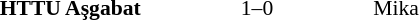<table width=100% cellspacing=1>
<tr>
<th width=20%></th>
<th width=12%></th>
<th width=20%></th>
<th></th>
</tr>
<tr style=font-size:90%>
<td align=right><strong>HTTU Aşgabat</strong></td>
<td align=center>1–0</td>
<td>Mika</td>
</tr>
</table>
